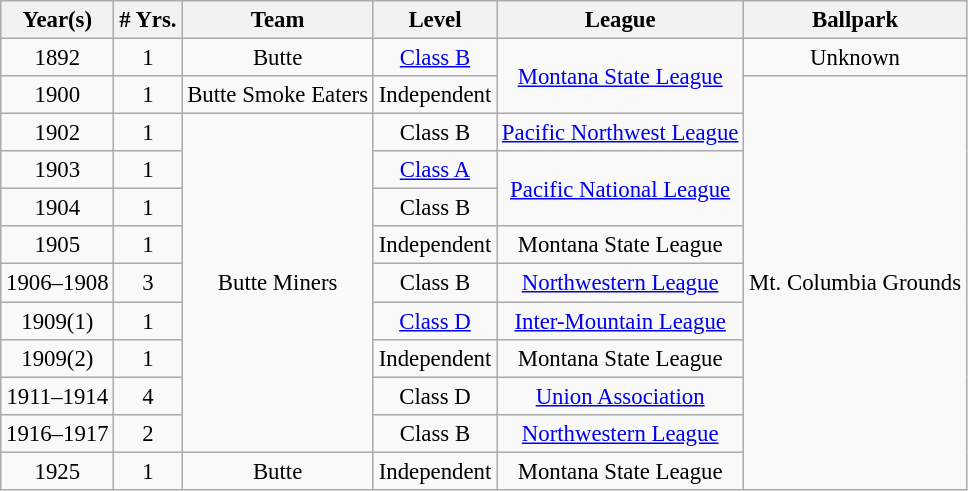<table class="wikitable" style="text-align:center; font-size: 95%;">
<tr>
<th>Year(s)</th>
<th># Yrs.</th>
<th>Team</th>
<th>Level</th>
<th>League</th>
<th>Ballpark</th>
</tr>
<tr>
<td>1892</td>
<td>1</td>
<td>Butte</td>
<td><a href='#'>Class B</a></td>
<td rowspan=2><a href='#'>Montana State League</a></td>
<td>Unknown</td>
</tr>
<tr>
<td>1900</td>
<td>1</td>
<td>Butte Smoke Eaters</td>
<td>Independent</td>
<td rowspan=11>Mt. Columbia Grounds</td>
</tr>
<tr>
<td>1902</td>
<td>1</td>
<td rowspan=9>Butte Miners</td>
<td>Class B</td>
<td><a href='#'>Pacific Northwest League</a></td>
</tr>
<tr>
<td>1903</td>
<td>1</td>
<td><a href='#'>Class A</a></td>
<td rowspan=2><a href='#'>Pacific National League</a></td>
</tr>
<tr>
<td>1904</td>
<td>1</td>
<td>Class B</td>
</tr>
<tr>
<td>1905</td>
<td>1</td>
<td>Independent</td>
<td>Montana State League</td>
</tr>
<tr>
<td>1906–1908</td>
<td>3</td>
<td>Class B</td>
<td><a href='#'>Northwestern League</a></td>
</tr>
<tr>
<td>1909(1)</td>
<td>1</td>
<td><a href='#'>Class D</a></td>
<td><a href='#'>Inter-Mountain League</a></td>
</tr>
<tr>
<td>1909(2)</td>
<td>1</td>
<td>Independent</td>
<td>Montana State League</td>
</tr>
<tr>
<td>1911–1914</td>
<td>4</td>
<td>Class D</td>
<td><a href='#'>Union Association</a></td>
</tr>
<tr>
<td>1916–1917</td>
<td>2</td>
<td>Class B</td>
<td><a href='#'>Northwestern League</a></td>
</tr>
<tr>
<td>1925</td>
<td>1</td>
<td>Butte</td>
<td>Independent</td>
<td>Montana State League</td>
</tr>
</table>
